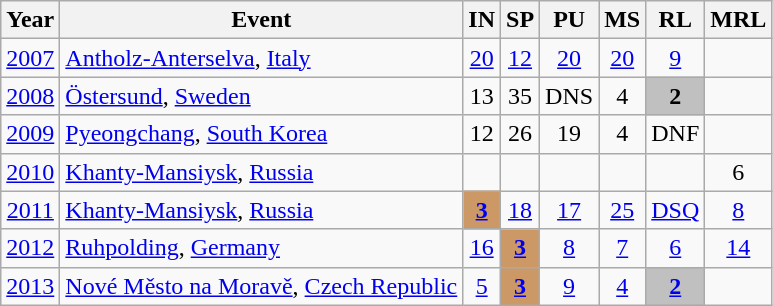<table class="wikitable sortable" style="text-align: center;">
<tr>
<th>Year</th>
<th>Event</th>
<th>IN</th>
<th>SP</th>
<th>PU</th>
<th>MS</th>
<th>RL</th>
<th>MRL</th>
</tr>
<tr>
<td><a href='#'>2007</a></td>
<td style="text-align: left;"> <a href='#'>Antholz-Anterselva</a>, <a href='#'>Italy</a></td>
<td><a href='#'>20</a></td>
<td><a href='#'>12</a></td>
<td><a href='#'>20</a></td>
<td><a href='#'>20</a></td>
<td><a href='#'>9</a></td>
<td></td>
</tr>
<tr>
<td><a href='#'>2008</a></td>
<td style="text-align: left;"> <a href='#'>Östersund</a>, <a href='#'>Sweden</a></td>
<td>13</td>
<td>35</td>
<td>DNS</td>
<td>4</td>
<td bgcolor=silver><strong>2</strong></td>
<td></td>
</tr>
<tr>
<td><a href='#'>2009</a></td>
<td style="text-align: left;"> <a href='#'>Pyeongchang</a>, <a href='#'>South Korea</a></td>
<td>12</td>
<td>26</td>
<td>19</td>
<td>4</td>
<td>DNF</td>
<td></td>
</tr>
<tr>
<td><a href='#'>2010</a></td>
<td style="text-align: left;"> <a href='#'>Khanty-Mansiysk</a>, <a href='#'>Russia</a></td>
<td></td>
<td></td>
<td></td>
<td></td>
<td></td>
<td>6</td>
</tr>
<tr>
<td><a href='#'>2011</a></td>
<td style="text-align: left;"> <a href='#'>Khanty-Mansiysk</a>, <a href='#'>Russia</a></td>
<td bgcolor="cc9966"><strong><a href='#'>3</a></strong></td>
<td><a href='#'>18</a></td>
<td><a href='#'>17</a></td>
<td><a href='#'>25</a></td>
<td><a href='#'>DSQ</a></td>
<td><a href='#'>8</a></td>
</tr>
<tr>
<td><a href='#'>2012</a></td>
<td style="text-align: left;"> <a href='#'>Ruhpolding</a>, <a href='#'>Germany</a></td>
<td><a href='#'>16</a></td>
<td bgcolor="#cc9966"><strong><a href='#'>3</a></strong></td>
<td><a href='#'>8</a></td>
<td><a href='#'>7</a></td>
<td><a href='#'>6</a></td>
<td><a href='#'>14</a></td>
</tr>
<tr>
<td><a href='#'>2013</a></td>
<td style="text-align: left;"> <a href='#'>Nové Město na Moravě</a>, <a href='#'>Czech Republic</a></td>
<td><a href='#'>5</a></td>
<td bgcolor="#cc9966"><strong><a href='#'>3</a></strong></td>
<td><a href='#'>9</a></td>
<td><a href='#'>4</a></td>
<td bgcolor=silver><strong><a href='#'>2</a></strong></td>
<td></td>
</tr>
</table>
